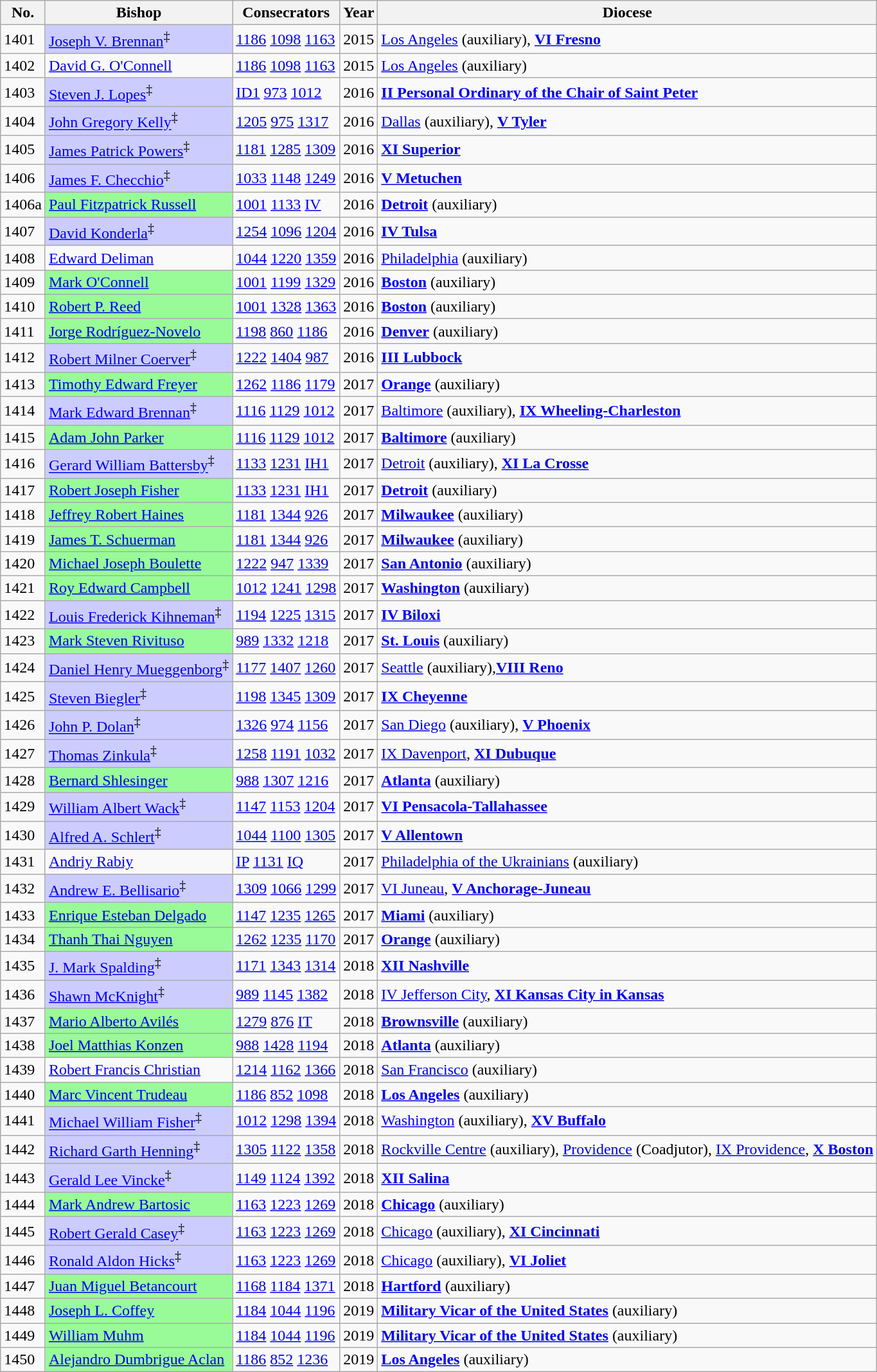<table class="wikitable">
<tr>
<th>No.</th>
<th>Bishop</th>
<th>Consecrators</th>
<th>Year</th>
<th>Diocese</th>
</tr>
<tr>
<td>1401</td>
<td bgcolor="#ccccff"><a href='#'>Joseph V. Brennan</a><sup>‡</sup></td>
<td><a href='#'>1186</a> <a href='#'>1098</a> <a href='#'>1163</a></td>
<td>2015</td>
<td><a href='#'>Los Angeles</a> (auxiliary), <strong><a href='#'>VI Fresno</a></strong></td>
</tr>
<tr>
<td>1402</td>
<td><a href='#'>David G. O'Connell</a></td>
<td><a href='#'>1186</a> <a href='#'>1098</a> <a href='#'>1163</a></td>
<td>2015</td>
<td><a href='#'>Los Angeles</a> (auxiliary)</td>
</tr>
<tr>
<td>1403</td>
<td bgcolor="ccccff"><a href='#'>Steven J. Lopes</a><sup>‡</sup></td>
<td><a href='#'>ID1</a> <a href='#'>973</a> <a href='#'>1012</a></td>
<td>2016</td>
<td><strong><a href='#'>II Personal Ordinary of the Chair of Saint Peter</a></strong></td>
</tr>
<tr>
<td>1404</td>
<td bgcolor="#ccccff"><a href='#'>John Gregory Kelly</a><sup>‡</sup></td>
<td><a href='#'>1205</a> <a href='#'>975</a> <a href='#'>1317</a></td>
<td>2016</td>
<td><a href='#'>Dallas</a> (auxiliary), <strong><a href='#'>V Tyler</a></strong></td>
</tr>
<tr>
<td>1405</td>
<td bgcolor="ccccff"><a href='#'>James Patrick Powers</a><sup>‡</sup></td>
<td><a href='#'>1181</a> <a href='#'>1285</a> <a href='#'>1309</a></td>
<td>2016</td>
<td><strong><a href='#'>XI Superior</a></strong></td>
</tr>
<tr>
<td>1406</td>
<td bgcolor="ccccff"><a href='#'>James F. Checchio</a><sup>‡</sup></td>
<td><a href='#'>1033</a> <a href='#'>1148</a> <a href='#'>1249</a></td>
<td>2016</td>
<td><strong><a href='#'>V Metuchen</a></strong></td>
</tr>
<tr>
<td>1406a</td>
<td bgcolor="98FB98"><a href='#'>Paul Fitzpatrick Russell</a></td>
<td><a href='#'>1001</a> <a href='#'>1133</a> <a href='#'>IV</a></td>
<td>2016</td>
<td><strong><a href='#'>Detroit</a></strong> (auxiliary)</td>
</tr>
<tr>
<td>1407</td>
<td bgcolor="ccccff"><a href='#'>David Konderla</a><sup>‡</sup></td>
<td><a href='#'>1254</a> <a href='#'>1096</a> <a href='#'>1204</a></td>
<td>2016</td>
<td><strong><a href='#'>IV Tulsa</a></strong></td>
</tr>
<tr>
<td>1408</td>
<td><a href='#'>Edward Deliman</a></td>
<td><a href='#'>1044</a> <a href='#'>1220</a> <a href='#'>1359</a></td>
<td>2016</td>
<td><a href='#'>Philadelphia</a> (auxiliary)</td>
</tr>
<tr>
<td>1409</td>
<td bgcolor="#98FB98"><a href='#'>Mark O'Connell</a></td>
<td><a href='#'>1001</a> <a href='#'>1199</a> <a href='#'>1329</a></td>
<td>2016</td>
<td><strong><a href='#'>Boston</a></strong> (auxiliary)</td>
</tr>
<tr>
<td>1410</td>
<td bgcolor="#98FB98"><a href='#'>Robert P. Reed</a></td>
<td><a href='#'>1001</a> <a href='#'>1328</a> <a href='#'>1363</a></td>
<td>2016</td>
<td><strong><a href='#'>Boston</a></strong> (auxiliary)</td>
</tr>
<tr>
<td>1411</td>
<td bgcolor="#98FB98"><a href='#'>Jorge Rodríguez-Novelo</a></td>
<td><a href='#'>1198</a> <a href='#'>860</a> <a href='#'>1186</a></td>
<td>2016</td>
<td><strong><a href='#'>Denver</a></strong> (auxiliary)</td>
</tr>
<tr>
<td>1412</td>
<td bgcolor="ccccff"><a href='#'>Robert Milner Coerver</a><sup>‡</sup></td>
<td><a href='#'>1222</a> <a href='#'>1404</a> <a href='#'>987</a></td>
<td>2016</td>
<td><strong><a href='#'>III Lubbock</a></strong></td>
</tr>
<tr>
<td>1413</td>
<td bgcolor="#98FB98"><a href='#'>Timothy Edward Freyer</a></td>
<td><a href='#'>1262</a> <a href='#'>1186</a> <a href='#'>1179</a></td>
<td>2017</td>
<td><strong><a href='#'>Orange</a></strong> (auxiliary)</td>
</tr>
<tr>
<td>1414</td>
<td bgcolor="#ccccff"><a href='#'>Mark Edward Brennan</a><sup>‡</sup></td>
<td><a href='#'>1116</a> <a href='#'>1129</a> <a href='#'>1012</a></td>
<td>2017</td>
<td><a href='#'>Baltimore</a> (auxiliary), <strong><a href='#'>IX Wheeling-Charleston</a></strong></td>
</tr>
<tr>
<td>1415</td>
<td bgcolor="#98FB98"><a href='#'>Adam John Parker</a></td>
<td><a href='#'>1116</a> <a href='#'>1129</a> <a href='#'>1012</a></td>
<td>2017</td>
<td><strong><a href='#'>Baltimore</a></strong> (auxiliary)</td>
</tr>
<tr>
<td>1416</td>
<td bgcolor="#ccccff"><a href='#'>Gerard William Battersby</a><sup>‡</sup></td>
<td><a href='#'>1133</a> <a href='#'>1231</a> <a href='#'>IH1</a></td>
<td>2017</td>
<td><a href='#'>Detroit</a> (auxiliary), <strong><a href='#'>XI La Crosse</a></strong></td>
</tr>
<tr>
<td>1417</td>
<td bgcolor="#98FB98"><a href='#'>Robert Joseph Fisher</a></td>
<td><a href='#'>1133</a> <a href='#'>1231</a> <a href='#'>IH1</a></td>
<td>2017</td>
<td><strong><a href='#'>Detroit</a></strong> (auxiliary)</td>
</tr>
<tr>
<td>1418</td>
<td bgcolor="#98FB98"><a href='#'>Jeffrey Robert Haines</a></td>
<td><a href='#'>1181</a> <a href='#'>1344</a> <a href='#'>926</a></td>
<td>2017</td>
<td><strong><a href='#'>Milwaukee</a></strong> (auxiliary)</td>
</tr>
<tr>
<td>1419</td>
<td bgcolor="#98FB98"><a href='#'>James T. Schuerman</a></td>
<td><a href='#'>1181</a> <a href='#'>1344</a> <a href='#'>926</a></td>
<td>2017</td>
<td><strong><a href='#'>Milwaukee</a></strong> (auxiliary)</td>
</tr>
<tr>
<td>1420</td>
<td bgcolor="#98FB98"><a href='#'>Michael Joseph Boulette</a></td>
<td><a href='#'>1222</a> <a href='#'>947</a> <a href='#'>1339</a></td>
<td>2017</td>
<td><strong><a href='#'>San Antonio</a></strong> (auxiliary)</td>
</tr>
<tr>
<td>1421</td>
<td bgcolor="#98FB98"><a href='#'>Roy Edward Campbell</a></td>
<td><a href='#'>1012</a> <a href='#'>1241</a> <a href='#'>1298</a></td>
<td>2017</td>
<td><strong><a href='#'>Washington</a></strong> (auxiliary)</td>
</tr>
<tr>
<td>1422</td>
<td bgcolor="ccccff"><a href='#'>Louis Frederick Kihneman</a><sup>‡</sup></td>
<td><a href='#'>1194</a> <a href='#'>1225</a> <a href='#'>1315</a></td>
<td>2017</td>
<td><strong><a href='#'>IV Biloxi</a></strong></td>
</tr>
<tr>
<td>1423</td>
<td bgcolor="#98FB98"><a href='#'>Mark Steven Rivituso</a></td>
<td><a href='#'>989</a> <a href='#'>1332</a> <a href='#'>1218</a></td>
<td>2017</td>
<td><strong><a href='#'>St. Louis</a></strong> (auxiliary)</td>
</tr>
<tr>
<td>1424</td>
<td bgcolor="ccccff"><a href='#'>Daniel Henry Mueggenborg</a><sup>‡</sup></td>
<td><a href='#'>1177</a> <a href='#'>1407</a> <a href='#'>1260</a></td>
<td>2017</td>
<td><a href='#'>Seattle</a> (auxiliary),<strong><a href='#'>VIII Reno</a></strong></td>
</tr>
<tr>
<td>1425</td>
<td bgcolor="#CCCCFF"><a href='#'>Steven Biegler</a><sup>‡</sup></td>
<td><a href='#'>1198</a> <a href='#'>1345</a> <a href='#'>1309</a></td>
<td>2017</td>
<td><strong><a href='#'>IX Cheyenne</a></strong></td>
</tr>
<tr>
<td>1426</td>
<td bgcolor="#CCCCFF"><a href='#'>John P. Dolan</a><sup>‡</sup></td>
<td><a href='#'>1326</a> <a href='#'>974</a> <a href='#'>1156</a></td>
<td>2017</td>
<td><a href='#'>San Diego</a> (auxiliary), <strong><a href='#'>V Phoenix</a></strong></td>
</tr>
<tr>
<td>1427</td>
<td bgcolor="#CCCCFF"><a href='#'>Thomas Zinkula</a><sup>‡</sup></td>
<td><a href='#'>1258</a> <a href='#'>1191</a> <a href='#'>1032</a></td>
<td>2017</td>
<td><a href='#'>IX Davenport</a>, <strong><a href='#'>XI Dubuque</a></strong></td>
</tr>
<tr>
<td>1428</td>
<td bgcolor="#98FB98"><a href='#'>Bernard Shlesinger</a></td>
<td><a href='#'>988</a> <a href='#'>1307</a> <a href='#'>1216</a></td>
<td>2017</td>
<td><strong><a href='#'>Atlanta</a></strong> (auxiliary)</td>
</tr>
<tr>
<td>1429</td>
<td bgcolor="#CCCCFF"><a href='#'>William Albert Wack</a><sup>‡</sup></td>
<td><a href='#'>1147</a> <a href='#'>1153</a> <a href='#'>1204</a></td>
<td>2017</td>
<td><strong><a href='#'>VI Pensacola-Tallahassee</a></strong></td>
</tr>
<tr>
<td>1430</td>
<td bgcolor="#CCCCFF"><a href='#'>Alfred A. Schlert</a><sup>‡</sup></td>
<td><a href='#'>1044</a> <a href='#'>1100</a> <a href='#'>1305</a></td>
<td>2017</td>
<td><strong><a href='#'>V Allentown</a></strong></td>
</tr>
<tr>
<td>1431</td>
<td><a href='#'>Andriy Rabiy</a></td>
<td><a href='#'>IP</a> <a href='#'>1131</a> <a href='#'>IQ</a></td>
<td>2017</td>
<td><a href='#'>Philadelphia of the Ukrainians</a> (auxiliary)</td>
</tr>
<tr>
<td>1432</td>
<td bgcolor="#CCCCFF"><a href='#'>Andrew E. Bellisario</a><sup>‡</sup></td>
<td><a href='#'>1309</a> <a href='#'>1066</a> <a href='#'>1299</a></td>
<td>2017</td>
<td><a href='#'>VI Juneau</a>, <strong><a href='#'>V Anchorage-Juneau</a></strong></td>
</tr>
<tr>
<td>1433</td>
<td bgcolor="#98FB98"><a href='#'>Enrique Esteban Delgado</a></td>
<td><a href='#'>1147</a> <a href='#'>1235</a> <a href='#'>1265</a></td>
<td>2017</td>
<td><strong><a href='#'>Miami</a></strong> (auxiliary)</td>
</tr>
<tr>
<td>1434</td>
<td bgcolor="#98FB98"><a href='#'>Thanh Thai Nguyen</a></td>
<td><a href='#'>1262</a> <a href='#'>1235</a> <a href='#'>1170</a></td>
<td>2017</td>
<td><strong><a href='#'>Orange</a></strong> (auxiliary)</td>
</tr>
<tr>
<td>1435</td>
<td bgcolor="#CCCCFF"><a href='#'>J. Mark Spalding</a><sup>‡</sup></td>
<td><a href='#'>1171</a> <a href='#'>1343</a> <a href='#'>1314</a></td>
<td>2018</td>
<td><strong><a href='#'>XII Nashville</a></strong></td>
</tr>
<tr>
<td>1436</td>
<td bgcolor="#CCCCFF"><a href='#'>Shawn McKnight</a><sup>‡</sup></td>
<td><a href='#'>989</a> <a href='#'>1145</a> <a href='#'>1382</a></td>
<td>2018</td>
<td><a href='#'>IV Jefferson City</a>, <strong><a href='#'>XI Kansas City in Kansas</a></strong></td>
</tr>
<tr>
<td>1437</td>
<td bgcolor="#98FB98"><a href='#'>Mario Alberto Avilés</a></td>
<td><a href='#'>1279</a> <a href='#'>876</a> <a href='#'>IT</a></td>
<td>2018</td>
<td><strong><a href='#'>Brownsville</a></strong> (auxiliary)</td>
</tr>
<tr>
<td>1438</td>
<td bgcolor="#98FB98"><a href='#'>Joel Matthias Konzen</a></td>
<td><a href='#'>988</a> <a href='#'>1428</a> <a href='#'>1194</a></td>
<td>2018</td>
<td><strong><a href='#'>Atlanta</a></strong> (auxiliary)</td>
</tr>
<tr>
<td>1439</td>
<td><a href='#'>Robert Francis Christian</a></td>
<td><a href='#'>1214</a> <a href='#'>1162</a> <a href='#'>1366</a></td>
<td>2018</td>
<td><a href='#'>San Francisco</a> (auxiliary)</td>
</tr>
<tr>
<td>1440</td>
<td bgcolor="#98FB98"><a href='#'>Marc Vincent Trudeau</a></td>
<td><a href='#'>1186</a> <a href='#'>852</a> <a href='#'>1098</a></td>
<td>2018</td>
<td><strong><a href='#'>Los Angeles</a></strong> (auxiliary)</td>
</tr>
<tr>
<td>1441</td>
<td bgcolor="#CCCCFF"><a href='#'>Michael William Fisher</a><sup>‡</sup></td>
<td><a href='#'>1012</a> <a href='#'>1298</a> <a href='#'>1394</a></td>
<td>2018</td>
<td><a href='#'>Washington</a> (auxiliary), <strong><a href='#'>XV Buffalo</a></strong></td>
</tr>
<tr>
<td>1442</td>
<td bgcolor="#CCCCFF"><a href='#'>Richard Garth Henning</a><sup>‡</sup></td>
<td><a href='#'>1305</a> <a href='#'>1122</a> <a href='#'>1358</a></td>
<td>2018</td>
<td><a href='#'>Rockville Centre</a> (auxiliary), <a href='#'>Providence</a> (Coadjutor), <a href='#'>IX Providence</a>, <strong><a href='#'>X Boston</a></strong></td>
</tr>
<tr>
<td>1443</td>
<td bgcolor="#CCCCFF"><a href='#'>Gerald Lee Vincke</a><sup>‡</sup></td>
<td><a href='#'>1149</a> <a href='#'>1124</a> <a href='#'>1392</a></td>
<td>2018</td>
<td><strong><a href='#'>XII Salina</a></strong></td>
</tr>
<tr>
<td>1444</td>
<td bgcolor="#98FB98"><a href='#'>Mark Andrew Bartosic</a></td>
<td><a href='#'>1163</a> <a href='#'>1223</a> <a href='#'>1269</a></td>
<td>2018</td>
<td><strong><a href='#'>Chicago</a></strong> (auxiliary)</td>
</tr>
<tr>
<td>1445</td>
<td bgcolor="#CCCCFF"><a href='#'>Robert Gerald Casey</a><sup>‡</sup></td>
<td><a href='#'>1163</a> <a href='#'>1223</a> <a href='#'>1269</a></td>
<td>2018</td>
<td><a href='#'>Chicago</a> (auxiliary), <strong><a href='#'>XI Cincinnati</a></strong></td>
</tr>
<tr>
<td>1446</td>
<td bgcolor="#CCCCFF"><a href='#'>Ronald Aldon Hicks</a><sup>‡</sup></td>
<td><a href='#'>1163</a> <a href='#'>1223</a> <a href='#'>1269</a></td>
<td>2018</td>
<td><a href='#'>Chicago</a> (auxiliary), <strong><a href='#'>VI Joliet</a></strong></td>
</tr>
<tr>
<td>1447</td>
<td bgcolor="#98FB98"><a href='#'>Juan Miguel Betancourt</a></td>
<td><a href='#'>1168</a> <a href='#'>1184</a> <a href='#'>1371</a></td>
<td>2018</td>
<td><strong><a href='#'>Hartford</a></strong> (auxiliary)</td>
</tr>
<tr>
<td>1448</td>
<td bgcolor="#98FB98"><a href='#'>Joseph L. Coffey</a></td>
<td><a href='#'>1184</a> <a href='#'>1044</a> <a href='#'>1196</a></td>
<td>2019</td>
<td><strong><a href='#'>Military Vicar of the United States</a></strong> (auxiliary)</td>
</tr>
<tr>
<td>1449</td>
<td bgcolor="#98FB98"><a href='#'>William Muhm</a></td>
<td><a href='#'>1184</a> <a href='#'>1044</a> <a href='#'>1196</a></td>
<td>2019</td>
<td><strong><a href='#'>Military Vicar of the United States</a></strong> (auxiliary)</td>
</tr>
<tr>
<td>1450</td>
<td bgcolor="#98FB98"><a href='#'>Alejandro Dumbrigue Aclan</a></td>
<td><a href='#'>1186</a> <a href='#'>852</a> <a href='#'>1236</a></td>
<td>2019</td>
<td><strong><a href='#'>Los Angeles</a></strong> (auxiliary)</td>
</tr>
</table>
